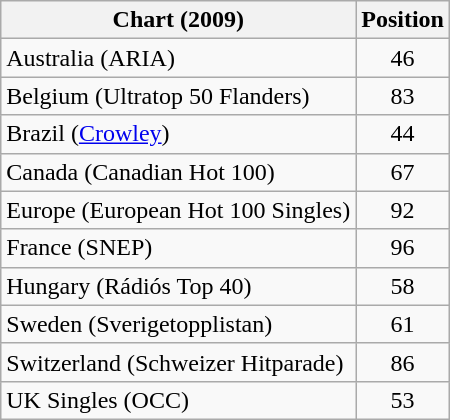<table class="wikitable sortable">
<tr>
<th>Chart (2009)</th>
<th>Position</th>
</tr>
<tr>
<td>Australia (ARIA)</td>
<td align="center">46</td>
</tr>
<tr>
<td>Belgium (Ultratop 50 Flanders)</td>
<td align="center">83</td>
</tr>
<tr>
<td>Brazil (<a href='#'>Crowley</a>)</td>
<td align="center">44</td>
</tr>
<tr>
<td>Canada (Canadian Hot 100)</td>
<td align="center">67</td>
</tr>
<tr>
<td>Europe (European Hot 100 Singles)</td>
<td align="center">92</td>
</tr>
<tr>
<td>France (SNEP)</td>
<td align="center">96</td>
</tr>
<tr>
<td>Hungary (Rádiós Top 40)</td>
<td align="center">58</td>
</tr>
<tr>
<td>Sweden (Sverigetopplistan)</td>
<td align="center">61</td>
</tr>
<tr>
<td>Switzerland (Schweizer Hitparade)</td>
<td align="center">86</td>
</tr>
<tr>
<td>UK Singles (OCC)</td>
<td style="text-align:center;">53</td>
</tr>
</table>
